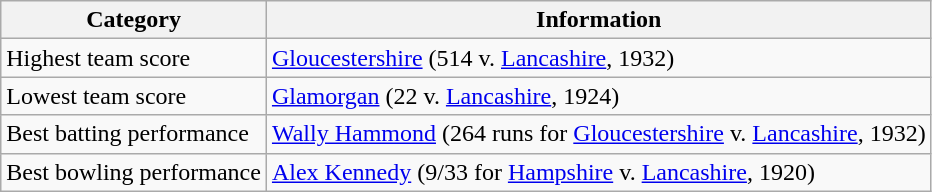<table class="wikitable">
<tr>
<th>Category</th>
<th>Information</th>
</tr>
<tr>
<td>Highest team score</td>
<td><a href='#'>Gloucestershire</a> (514 v. <a href='#'>Lancashire</a>, 1932)</td>
</tr>
<tr>
<td>Lowest team score</td>
<td><a href='#'>Glamorgan</a> (22 v. <a href='#'>Lancashire</a>, 1924)</td>
</tr>
<tr>
<td>Best batting performance</td>
<td><a href='#'>Wally Hammond</a> (264 runs for <a href='#'>Gloucestershire</a> v. <a href='#'>Lancashire</a>, 1932)</td>
</tr>
<tr>
<td>Best bowling performance</td>
<td><a href='#'>Alex Kennedy</a> (9/33 for <a href='#'>Hampshire</a> v. <a href='#'>Lancashire</a>, 1920)</td>
</tr>
</table>
